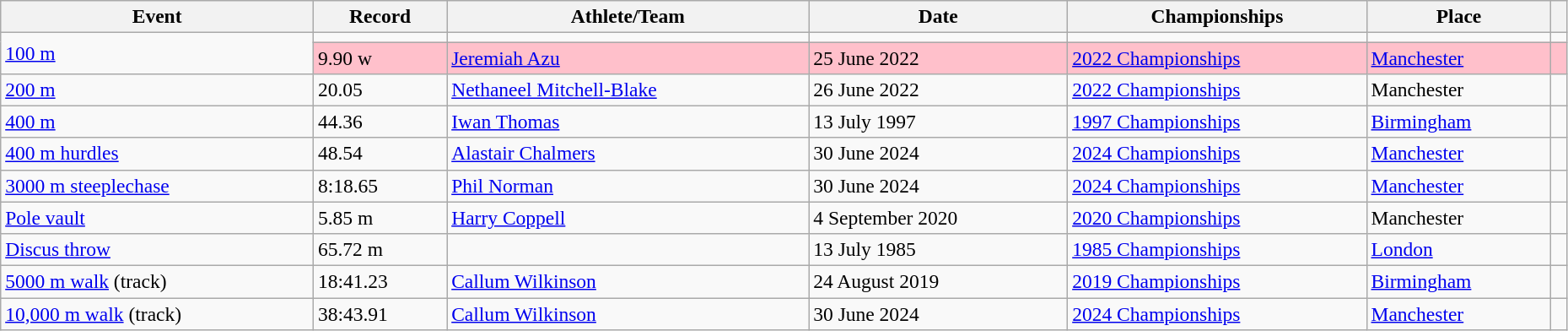<table class="wikitable" style="font-size:98%; width: 98%;">
<tr>
<th>Event</th>
<th>Record</th>
<th>Athlete/Team</th>
<th>Date</th>
<th>Championships</th>
<th>Place</th>
<th></th>
</tr>
<tr>
<td rowspan=2><a href='#'>100 m</a></td>
<td></td>
<td></td>
<td></td>
<td></td>
<td></td>
</tr>
<tr style="background:pink">
<td>9.90 w </td>
<td><a href='#'>Jeremiah Azu</a></td>
<td>25 June 2022</td>
<td><a href='#'>2022 Championships</a></td>
<td><a href='#'>Manchester</a></td>
<td></td>
</tr>
<tr>
<td><a href='#'>200 m</a></td>
<td>20.05 </td>
<td><a href='#'>Nethaneel Mitchell-Blake</a></td>
<td>26 June 2022</td>
<td><a href='#'>2022 Championships</a></td>
<td>Manchester</td>
<td></td>
</tr>
<tr>
<td><a href='#'>400 m</a></td>
<td>44.36</td>
<td><a href='#'>Iwan Thomas</a></td>
<td>13 July 1997</td>
<td><a href='#'>1997 Championships</a></td>
<td><a href='#'>Birmingham</a></td>
<td></td>
</tr>
<tr>
<td><a href='#'>400 m hurdles</a></td>
<td>48.54</td>
<td><a href='#'>Alastair Chalmers</a></td>
<td>30 June 2024</td>
<td><a href='#'>2024 Championships</a></td>
<td><a href='#'>Manchester</a></td>
<td></td>
</tr>
<tr>
<td><a href='#'>3000 m steeplechase</a></td>
<td>8:18.65</td>
<td><a href='#'>Phil Norman</a></td>
<td>30 June 2024</td>
<td><a href='#'>2024 Championships</a></td>
<td><a href='#'>Manchester</a></td>
<td></td>
</tr>
<tr>
<td><a href='#'>Pole vault</a></td>
<td>5.85 m</td>
<td><a href='#'>Harry Coppell</a></td>
<td>4 September 2020</td>
<td><a href='#'>2020 Championships</a></td>
<td>Manchester</td>
<td></td>
</tr>
<tr>
<td><a href='#'>Discus throw</a></td>
<td>65.72 m</td>
<td></td>
<td>13 July 1985</td>
<td><a href='#'>1985 Championships</a></td>
<td><a href='#'>London</a></td>
<td></td>
</tr>
<tr>
<td><a href='#'>5000 m walk</a> (track)</td>
<td>18:41.23</td>
<td><a href='#'>Callum Wilkinson</a></td>
<td>24 August 2019</td>
<td><a href='#'>2019 Championships</a></td>
<td><a href='#'>Birmingham</a></td>
<td></td>
</tr>
<tr>
<td><a href='#'>10,000 m walk</a> (track)</td>
<td>38:43.91 </td>
<td><a href='#'>Callum Wilkinson</a></td>
<td>30 June 2024</td>
<td><a href='#'>2024 Championships</a></td>
<td><a href='#'>Manchester</a></td>
<td></td>
</tr>
</table>
